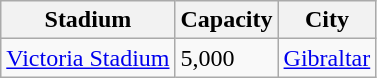<table class="wikitable sortable">
<tr>
<th>Stadium</th>
<th>Capacity</th>
<th>City</th>
</tr>
<tr>
<td><a href='#'>Victoria Stadium</a></td>
<td>5,000</td>
<td><a href='#'>Gibraltar</a></td>
</tr>
</table>
